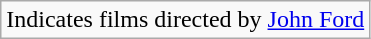<table class="wikitable">
<tr>
<td> Indicates films directed by <a href='#'>John Ford</a></td>
</tr>
</table>
